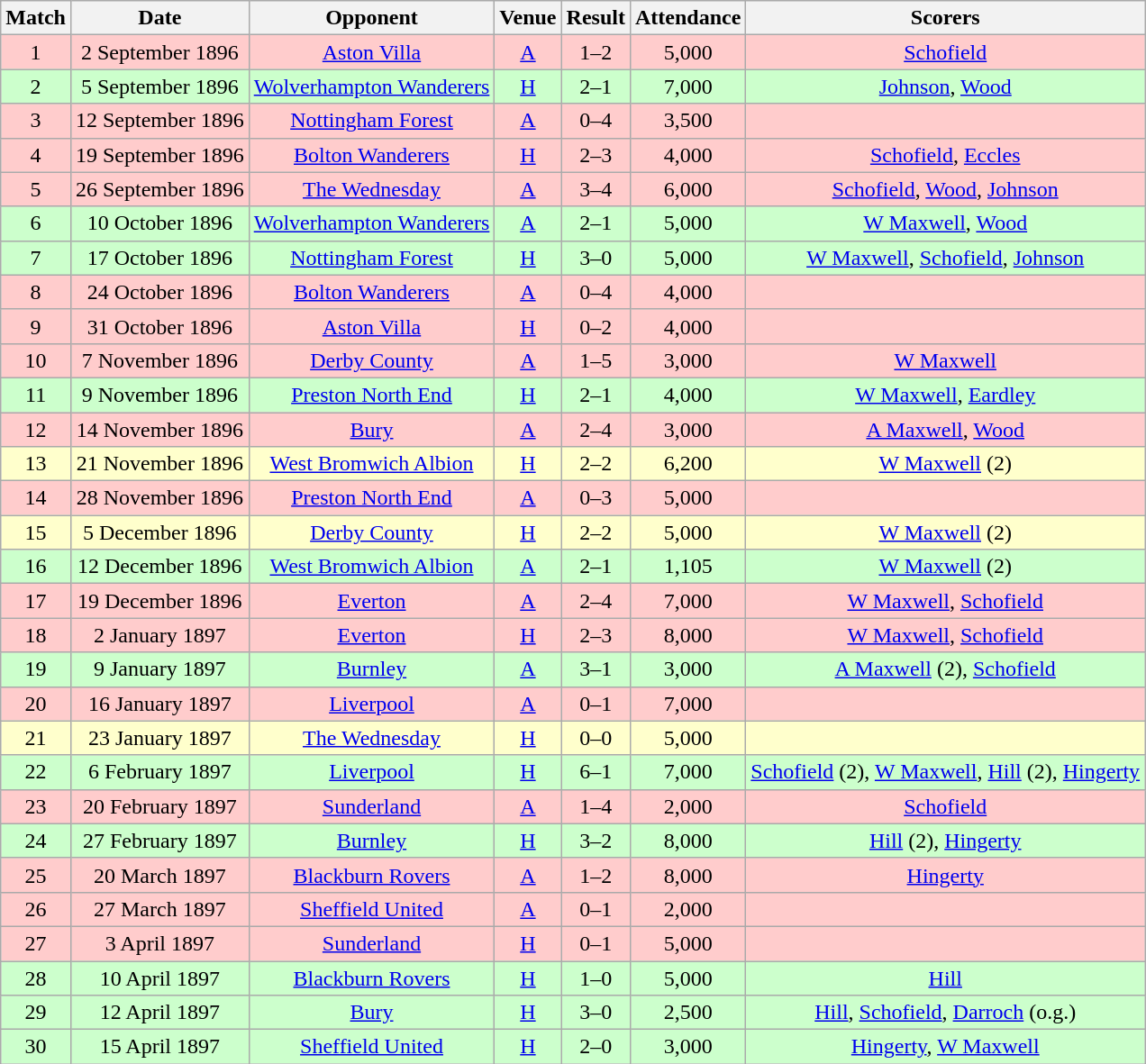<table class="wikitable" style="font-size:100%; text-align:center">
<tr>
<th>Match</th>
<th>Date</th>
<th>Opponent</th>
<th>Venue</th>
<th>Result</th>
<th>Attendance</th>
<th>Scorers</th>
</tr>
<tr style="background-color: #FFCCCC;">
<td>1</td>
<td>2 September 1896</td>
<td><a href='#'>Aston Villa</a></td>
<td><a href='#'>A</a></td>
<td>1–2</td>
<td>5,000</td>
<td><a href='#'>Schofield</a></td>
</tr>
<tr style="background-color: #CCFFCC;">
<td>2</td>
<td>5 September 1896</td>
<td><a href='#'>Wolverhampton Wanderers</a></td>
<td><a href='#'>H</a></td>
<td>2–1</td>
<td>7,000</td>
<td><a href='#'>Johnson</a>, <a href='#'>Wood</a></td>
</tr>
<tr style="background-color: #FFCCCC;">
<td>3</td>
<td>12 September 1896</td>
<td><a href='#'>Nottingham Forest</a></td>
<td><a href='#'>A</a></td>
<td>0–4</td>
<td>3,500</td>
<td></td>
</tr>
<tr style="background-color: #FFCCCC;">
<td>4</td>
<td>19 September 1896</td>
<td><a href='#'>Bolton Wanderers</a></td>
<td><a href='#'>H</a></td>
<td>2–3</td>
<td>4,000</td>
<td><a href='#'>Schofield</a>, <a href='#'>Eccles</a></td>
</tr>
<tr style="background-color: #FFCCCC;">
<td>5</td>
<td>26 September 1896</td>
<td><a href='#'>The Wednesday</a></td>
<td><a href='#'>A</a></td>
<td>3–4</td>
<td>6,000</td>
<td><a href='#'>Schofield</a>, <a href='#'>Wood</a>, <a href='#'>Johnson</a></td>
</tr>
<tr style="background-color: #CCFFCC;">
<td>6</td>
<td>10 October 1896</td>
<td><a href='#'>Wolverhampton Wanderers</a></td>
<td><a href='#'>A</a></td>
<td>2–1</td>
<td>5,000</td>
<td><a href='#'>W Maxwell</a>, <a href='#'>Wood</a></td>
</tr>
<tr style="background-color: #CCFFCC;">
<td>7</td>
<td>17 October 1896</td>
<td><a href='#'>Nottingham Forest</a></td>
<td><a href='#'>H</a></td>
<td>3–0</td>
<td>5,000</td>
<td><a href='#'>W Maxwell</a>, <a href='#'>Schofield</a>, <a href='#'>Johnson</a></td>
</tr>
<tr style="background-color: #FFCCCC;">
<td>8</td>
<td>24 October 1896</td>
<td><a href='#'>Bolton Wanderers</a></td>
<td><a href='#'>A</a></td>
<td>0–4</td>
<td>4,000</td>
<td></td>
</tr>
<tr style="background-color: #FFCCCC;">
<td>9</td>
<td>31 October 1896</td>
<td><a href='#'>Aston Villa</a></td>
<td><a href='#'>H</a></td>
<td>0–2</td>
<td>4,000</td>
<td></td>
</tr>
<tr style="background-color: #FFCCCC;">
<td>10</td>
<td>7 November 1896</td>
<td><a href='#'>Derby County</a></td>
<td><a href='#'>A</a></td>
<td>1–5</td>
<td>3,000</td>
<td><a href='#'>W Maxwell</a></td>
</tr>
<tr style="background-color: #CCFFCC;">
<td>11</td>
<td>9 November 1896</td>
<td><a href='#'>Preston North End</a></td>
<td><a href='#'>H</a></td>
<td>2–1</td>
<td>4,000</td>
<td><a href='#'>W Maxwell</a>, <a href='#'>Eardley</a></td>
</tr>
<tr style="background-color: #FFCCCC;">
<td>12</td>
<td>14 November 1896</td>
<td><a href='#'>Bury</a></td>
<td><a href='#'>A</a></td>
<td>2–4</td>
<td>3,000</td>
<td><a href='#'>A Maxwell</a>, <a href='#'>Wood</a></td>
</tr>
<tr style="background-color: #FFFFCC;">
<td>13</td>
<td>21 November 1896</td>
<td><a href='#'>West Bromwich Albion</a></td>
<td><a href='#'>H</a></td>
<td>2–2</td>
<td>6,200</td>
<td><a href='#'>W Maxwell</a> (2)</td>
</tr>
<tr style="background-color: #FFCCCC;">
<td>14</td>
<td>28 November 1896</td>
<td><a href='#'>Preston North End</a></td>
<td><a href='#'>A</a></td>
<td>0–3</td>
<td>5,000</td>
<td></td>
</tr>
<tr style="background-color: #FFFFCC;">
<td>15</td>
<td>5 December 1896</td>
<td><a href='#'>Derby County</a></td>
<td><a href='#'>H</a></td>
<td>2–2</td>
<td>5,000</td>
<td><a href='#'>W Maxwell</a> (2)</td>
</tr>
<tr style="background-color: #CCFFCC;">
<td>16</td>
<td>12 December 1896</td>
<td><a href='#'>West Bromwich Albion</a></td>
<td><a href='#'>A</a></td>
<td>2–1</td>
<td>1,105</td>
<td><a href='#'>W Maxwell</a> (2)</td>
</tr>
<tr style="background-color: #FFCCCC;">
<td>17</td>
<td>19 December 1896</td>
<td><a href='#'>Everton</a></td>
<td><a href='#'>A</a></td>
<td>2–4</td>
<td>7,000</td>
<td><a href='#'>W Maxwell</a>, <a href='#'>Schofield</a></td>
</tr>
<tr style="background-color: #FFCCCC;">
<td>18</td>
<td>2 January 1897</td>
<td><a href='#'>Everton</a></td>
<td><a href='#'>H</a></td>
<td>2–3</td>
<td>8,000</td>
<td><a href='#'>W Maxwell</a>, <a href='#'>Schofield</a></td>
</tr>
<tr style="background-color: #CCFFCC;">
<td>19</td>
<td>9 January 1897</td>
<td><a href='#'>Burnley</a></td>
<td><a href='#'>A</a></td>
<td>3–1</td>
<td>3,000</td>
<td><a href='#'>A Maxwell</a> (2), <a href='#'>Schofield</a></td>
</tr>
<tr style="background-color: #FFCCCC;">
<td>20</td>
<td>16 January 1897</td>
<td><a href='#'>Liverpool</a></td>
<td><a href='#'>A</a></td>
<td>0–1</td>
<td>7,000</td>
<td></td>
</tr>
<tr style="background-color: #FFFFCC;">
<td>21</td>
<td>23 January 1897</td>
<td><a href='#'>The Wednesday</a></td>
<td><a href='#'>H</a></td>
<td>0–0</td>
<td>5,000</td>
<td></td>
</tr>
<tr style="background-color: #CCFFCC;">
<td>22</td>
<td>6 February 1897</td>
<td><a href='#'>Liverpool</a></td>
<td><a href='#'>H</a></td>
<td>6–1</td>
<td>7,000</td>
<td><a href='#'>Schofield</a> (2), <a href='#'>W Maxwell</a>, <a href='#'>Hill</a> (2), <a href='#'>Hingerty</a></td>
</tr>
<tr style="background-color: #FFCCCC;">
<td>23</td>
<td>20 February 1897</td>
<td><a href='#'>Sunderland</a></td>
<td><a href='#'>A</a></td>
<td>1–4</td>
<td>2,000</td>
<td><a href='#'>Schofield</a></td>
</tr>
<tr style="background-color: #CCFFCC;">
<td>24</td>
<td>27 February 1897</td>
<td><a href='#'>Burnley</a></td>
<td><a href='#'>H</a></td>
<td>3–2</td>
<td>8,000</td>
<td><a href='#'>Hill</a> (2), <a href='#'>Hingerty</a></td>
</tr>
<tr style="background-color: #FFCCCC;">
<td>25</td>
<td>20 March 1897</td>
<td><a href='#'>Blackburn Rovers</a></td>
<td><a href='#'>A</a></td>
<td>1–2</td>
<td>8,000</td>
<td><a href='#'>Hingerty</a></td>
</tr>
<tr style="background-color: #FFCCCC;">
<td>26</td>
<td>27 March 1897</td>
<td><a href='#'>Sheffield United</a></td>
<td><a href='#'>A</a></td>
<td>0–1</td>
<td>2,000</td>
<td></td>
</tr>
<tr style="background-color: #FFCCCC;">
<td>27</td>
<td>3 April 1897</td>
<td><a href='#'>Sunderland</a></td>
<td><a href='#'>H</a></td>
<td>0–1</td>
<td>5,000</td>
<td></td>
</tr>
<tr style="background-color: #CCFFCC;">
<td>28</td>
<td>10 April 1897</td>
<td><a href='#'>Blackburn Rovers</a></td>
<td><a href='#'>H</a></td>
<td>1–0</td>
<td>5,000</td>
<td><a href='#'>Hill</a></td>
</tr>
<tr style="background-color: #CCFFCC;">
<td>29</td>
<td>12 April 1897</td>
<td><a href='#'>Bury</a></td>
<td><a href='#'>H</a></td>
<td>3–0</td>
<td>2,500</td>
<td><a href='#'>Hill</a>, <a href='#'>Schofield</a>, <a href='#'>Darroch</a> (o.g.)</td>
</tr>
<tr style="background-color: #CCFFCC;">
<td>30</td>
<td>15 April 1897</td>
<td><a href='#'>Sheffield United</a></td>
<td><a href='#'>H</a></td>
<td>2–0</td>
<td>3,000</td>
<td><a href='#'>Hingerty</a>, <a href='#'>W Maxwell</a></td>
</tr>
</table>
